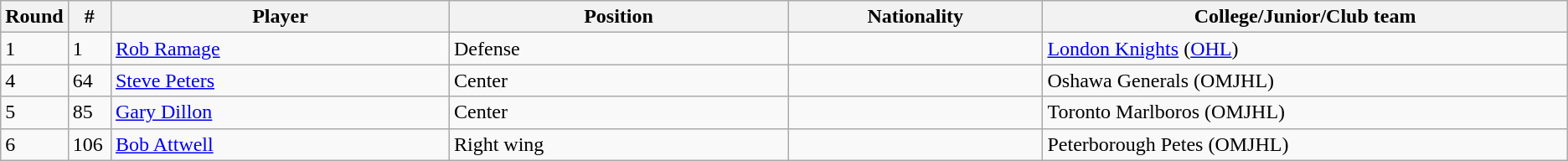<table class="wikitable">
<tr>
<th bgcolor="#DDDDFF" width="2.75%">Round</th>
<th bgcolor="#DDDDFF" width="2.75%">#</th>
<th bgcolor="#DDDDFF" width="22.0%">Player</th>
<th bgcolor="#DDDDFF" width="22.0%">Position</th>
<th bgcolor="#DDDDFF" width="16.5%">Nationality</th>
<th bgcolor="#DDDDFF" width="40.0%">College/Junior/Club team</th>
</tr>
<tr>
<td>1</td>
<td>1</td>
<td><a href='#'>Rob Ramage</a></td>
<td>Defense</td>
<td></td>
<td><a href='#'>London Knights</a> (<a href='#'>OHL</a>)</td>
</tr>
<tr>
<td>4</td>
<td>64</td>
<td><a href='#'>Steve Peters</a></td>
<td>Center</td>
<td></td>
<td>Oshawa Generals (OMJHL)</td>
</tr>
<tr>
<td>5</td>
<td>85</td>
<td><a href='#'>Gary Dillon</a></td>
<td>Center</td>
<td></td>
<td>Toronto Marlboros (OMJHL)</td>
</tr>
<tr>
<td>6</td>
<td>106</td>
<td><a href='#'>Bob Attwell</a></td>
<td>Right wing</td>
<td></td>
<td>Peterborough Petes (OMJHL)</td>
</tr>
</table>
